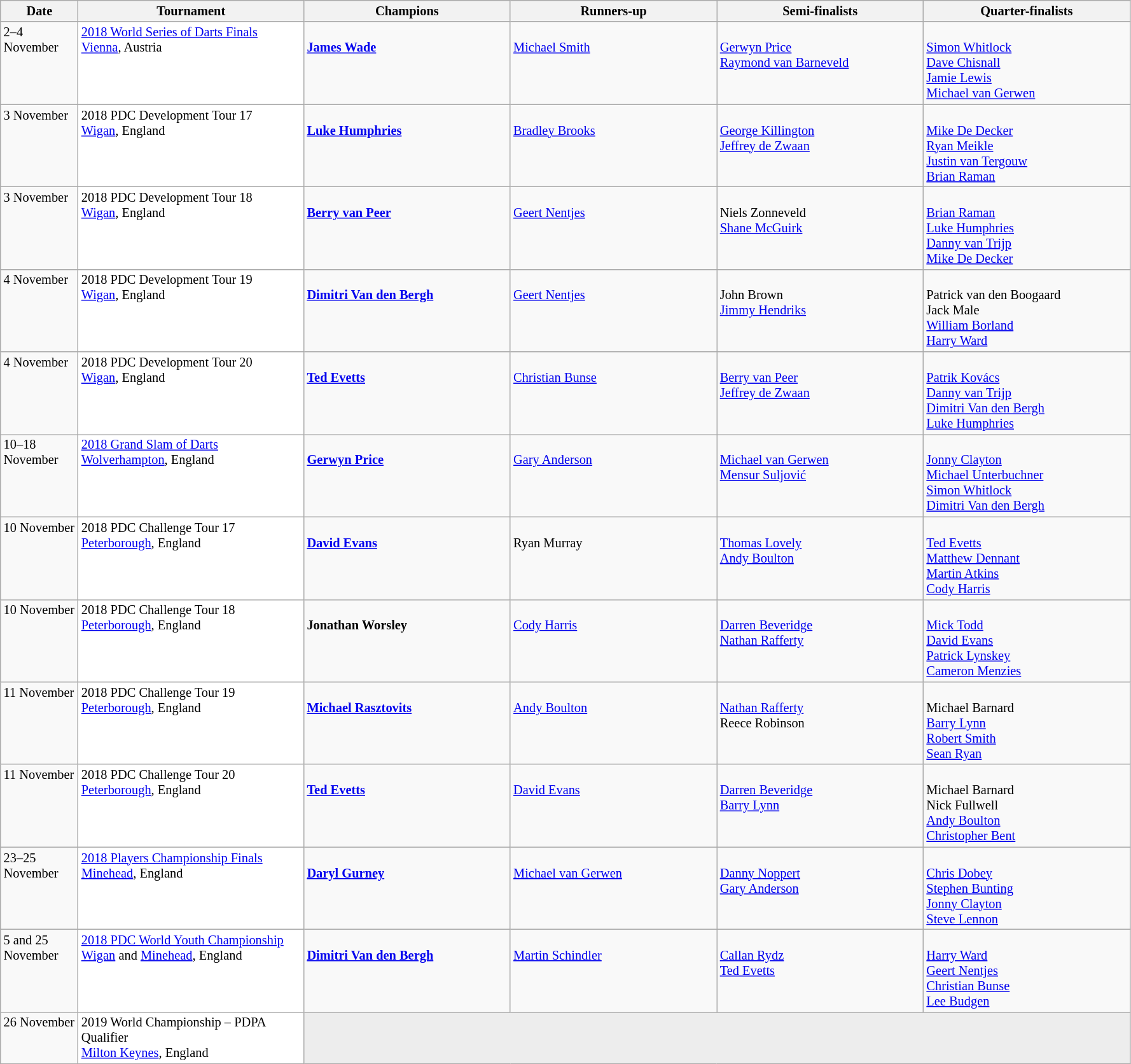<table class=wikitable style=font-size:85%>
<tr>
<th width=75>Date</th>
<th width=230>Tournament</th>
<th width=210>Champions</th>
<th width=210>Runners-up</th>
<th width=210>Semi-finalists</th>
<th width=210>Quarter-finalists</th>
</tr>
<tr valign="top">
<td>2–4 November</td>
<td bgcolor="#ffffff"><a href='#'>2018 World Series of Darts Finals</a><br><a href='#'>Vienna</a>, Austria</td>
<td><br> <strong><a href='#'>James Wade</a></strong></td>
<td><br> <a href='#'>Michael Smith</a></td>
<td><br> <a href='#'>Gerwyn Price</a> <br>
 <a href='#'>Raymond van Barneveld</a></td>
<td><br> <a href='#'>Simon Whitlock</a> <br>
 <a href='#'>Dave Chisnall</a> <br>
 <a href='#'>Jamie Lewis</a> <br>
 <a href='#'>Michael van Gerwen</a></td>
</tr>
<tr valign="top">
<td>3 November</td>
<td bgcolor="#ffffff">2018 PDC Development Tour 17<br><a href='#'>Wigan</a>, England</td>
<td><br> <strong><a href='#'>Luke Humphries</a></strong></td>
<td><br> <a href='#'>Bradley Brooks</a></td>
<td><br> <a href='#'>George Killington</a> <br>
 <a href='#'>Jeffrey de Zwaan</a></td>
<td><br> <a href='#'>Mike De Decker</a> <br>
 <a href='#'>Ryan Meikle</a> <br>
 <a href='#'>Justin van Tergouw</a> <br>
 <a href='#'>Brian Raman</a></td>
</tr>
<tr valign="top">
<td>3 November</td>
<td bgcolor="#ffffff">2018 PDC Development Tour 18<br><a href='#'>Wigan</a>, England</td>
<td><br> <strong><a href='#'>Berry van Peer</a></strong></td>
<td><br> <a href='#'>Geert Nentjes</a></td>
<td><br> Niels Zonneveld <br>
 <a href='#'>Shane McGuirk</a></td>
<td><br> <a href='#'>Brian Raman</a> <br>
 <a href='#'>Luke Humphries</a> <br>
 <a href='#'>Danny van Trijp</a> <br>
 <a href='#'>Mike De Decker</a></td>
</tr>
<tr valign="top">
<td>4 November</td>
<td bgcolor="#ffffff">2018 PDC Development Tour 19<br><a href='#'>Wigan</a>, England</td>
<td><br> <strong><a href='#'>Dimitri Van den Bergh</a></strong></td>
<td><br> <a href='#'>Geert Nentjes</a></td>
<td><br> John Brown <br>
 <a href='#'>Jimmy Hendriks</a></td>
<td><br> Patrick van den Boogaard <br>
 Jack Male <br>
 <a href='#'>William Borland</a> <br>
 <a href='#'>Harry Ward</a></td>
</tr>
<tr valign="top">
<td>4 November</td>
<td bgcolor="#ffffff">2018 PDC Development Tour 20<br><a href='#'>Wigan</a>, England</td>
<td><br> <strong><a href='#'>Ted Evetts</a></strong></td>
<td><br> <a href='#'>Christian Bunse</a></td>
<td><br> <a href='#'>Berry van Peer</a> <br>
 <a href='#'>Jeffrey de Zwaan</a></td>
<td><br> <a href='#'>Patrik Kovács</a> <br>
 <a href='#'>Danny van Trijp</a> <br>
 <a href='#'>Dimitri Van den Bergh</a> <br>
 <a href='#'>Luke Humphries</a></td>
</tr>
<tr valign="top">
<td>10–18 November</td>
<td bgcolor="#ffffff"><a href='#'>2018 Grand Slam of Darts</a><br><a href='#'>Wolverhampton</a>, England</td>
<td><br> <strong><a href='#'>Gerwyn Price</a></strong></td>
<td><br> <a href='#'>Gary Anderson</a></td>
<td><br> <a href='#'>Michael van Gerwen</a> <br>
 <a href='#'>Mensur Suljović</a></td>
<td><br> <a href='#'>Jonny Clayton</a> <br>
 <a href='#'>Michael Unterbuchner</a> <br>
 <a href='#'>Simon Whitlock</a> <br>
 <a href='#'>Dimitri Van den Bergh</a></td>
</tr>
<tr valign="top">
<td>10 November</td>
<td bgcolor="#ffffff">2018 PDC Challenge Tour 17<br><a href='#'>Peterborough</a>, England</td>
<td><br> <strong><a href='#'>David Evans</a></strong></td>
<td><br> Ryan Murray</td>
<td><br> <a href='#'>Thomas Lovely</a> <br>
 <a href='#'>Andy Boulton</a></td>
<td><br> <a href='#'>Ted Evetts</a> <br>
 <a href='#'>Matthew Dennant</a> <br>
 <a href='#'>Martin Atkins</a> <br>
 <a href='#'>Cody Harris</a></td>
</tr>
<tr valign="top">
<td>10 November</td>
<td bgcolor="#ffffff">2018 PDC Challenge Tour 18<br><a href='#'>Peterborough</a>, England</td>
<td><br> <strong>Jonathan Worsley</strong></td>
<td><br> <a href='#'>Cody Harris</a></td>
<td><br> <a href='#'>Darren Beveridge</a> <br>
 <a href='#'>Nathan Rafferty</a></td>
<td><br> <a href='#'>Mick Todd</a> <br>
 <a href='#'>David Evans</a> <br>
 <a href='#'>Patrick Lynskey</a> <br>
 <a href='#'>Cameron Menzies</a></td>
</tr>
<tr valign="top">
<td>11 November</td>
<td bgcolor="#ffffff">2018 PDC Challenge Tour 19<br><a href='#'>Peterborough</a>, England</td>
<td><br> <strong><a href='#'>Michael Rasztovits</a></strong></td>
<td><br> <a href='#'>Andy Boulton</a></td>
<td><br> <a href='#'>Nathan Rafferty</a> <br>
 Reece Robinson</td>
<td><br> Michael Barnard <br>
 <a href='#'>Barry Lynn</a> <br>
 <a href='#'>Robert Smith</a> <br>
 <a href='#'>Sean Ryan</a></td>
</tr>
<tr valign="top">
<td>11 November</td>
<td bgcolor="#ffffff">2018 PDC Challenge Tour 20<br><a href='#'>Peterborough</a>, England</td>
<td><br> <strong><a href='#'>Ted Evetts</a></strong></td>
<td><br> <a href='#'>David Evans</a></td>
<td><br> <a href='#'>Darren Beveridge</a> <br>
 <a href='#'>Barry Lynn</a></td>
<td><br> Michael Barnard <br>
 Nick Fullwell <br>
 <a href='#'>Andy Boulton</a> <br>
 <a href='#'>Christopher Bent</a></td>
</tr>
<tr valign="top">
<td>23–25 November</td>
<td bgcolor="#ffffff"><a href='#'>2018 Players Championship Finals</a><br><a href='#'>Minehead</a>, England</td>
<td><br> <strong><a href='#'>Daryl Gurney</a></strong></td>
<td><br> <a href='#'>Michael van Gerwen</a></td>
<td><br> <a href='#'>Danny Noppert</a> <br>
 <a href='#'>Gary Anderson</a></td>
<td><br> <a href='#'>Chris Dobey</a> <br>
 <a href='#'>Stephen Bunting</a> <br>
 <a href='#'>Jonny Clayton</a> <br>
 <a href='#'>Steve Lennon</a></td>
</tr>
<tr valign="top">
<td>5 and 25 November</td>
<td bgcolor="#ffffff"><a href='#'>2018 PDC World Youth Championship</a><br><a href='#'>Wigan</a> and <a href='#'>Minehead</a>, England</td>
<td><br> <strong><a href='#'>Dimitri Van den Bergh</a></strong></td>
<td><br> <a href='#'>Martin Schindler</a></td>
<td><br> <a href='#'>Callan Rydz</a> <br>
 <a href='#'>Ted Evetts</a></td>
<td><br> <a href='#'>Harry Ward</a> <br>
 <a href='#'>Geert Nentjes</a> <br>
 <a href='#'>Christian Bunse</a> <br>
 <a href='#'>Lee Budgen</a></td>
</tr>
<tr valign="top">
<td>26 November</td>
<td bgcolor="#ffffff">2019 World Championship – PDPA Qualifier <br> <a href='#'>Milton Keynes</a>, England</td>
<td colspan=4 bgcolor="#ededed"></td>
</tr>
</table>
